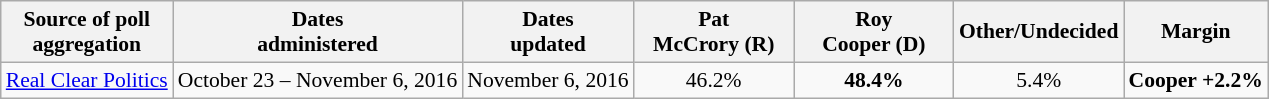<table class="wikitable sortable" style="text-align:center;font-size:90%;line-height:17px">
<tr>
<th>Source of poll<br>aggregation</th>
<th>Dates<br>administered</th>
<th>Dates<br>updated</th>
<th style="width:100px;">Pat<br>McCrory (R)</th>
<th style="width:100px;">Roy<br>Cooper (D)</th>
<th style="width:100px;">Other/Undecided<br></th>
<th>Margin</th>
</tr>
<tr>
<td><a href='#'>Real Clear Politics</a></td>
<td>October 23 – November 6, 2016</td>
<td>November 6, 2016</td>
<td>46.2%</td>
<td><strong>48.4%</strong></td>
<td>5.4%</td>
<td><strong>Cooper +2.2%</strong></td>
</tr>
</table>
